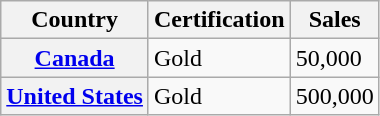<table class="wikitable plainrowheaders">
<tr>
<th>Country</th>
<th>Certification</th>
<th>Sales</th>
</tr>
<tr>
<th scope="row"><a href='#'>Canada</a></th>
<td>Gold</td>
<td>50,000</td>
</tr>
<tr>
<th scope="row"><a href='#'>United States</a></th>
<td>Gold </td>
<td>500,000</td>
</tr>
</table>
